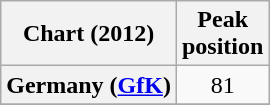<table class="wikitable sortable plainrowheaders" style="text-align:center">
<tr>
<th scope="col">Chart (2012)</th>
<th scope="col">Peak<br>position</th>
</tr>
<tr>
<th scope="row">Germany (<a href='#'>GfK</a>)</th>
<td>81</td>
</tr>
<tr>
</tr>
</table>
